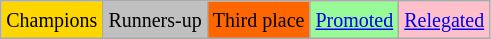<table class="wikitable">
<tr>
<td bgcolor=gold><small>Champions</small></td>
<td bgcolor=silver><small>Runners-up</small></td>
<td bgcolor=ff6600><small>Third place</small></td>
<td bgcolor=palegreen><small><a href='#'>Promoted</a></small></td>
<td bgcolor=pink><small><a href='#'>Relegated</a></small></td>
</tr>
</table>
